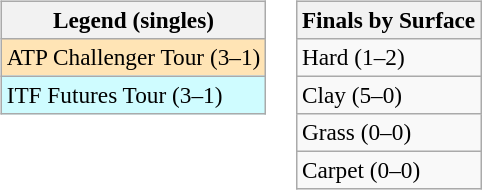<table>
<tr valign=top>
<td><br><table class=wikitable style=font-size:97%>
<tr>
<th>Legend (singles)</th>
</tr>
<tr bgcolor=moccasin>
<td>ATP Challenger Tour (3–1)</td>
</tr>
<tr bgcolor=cffcff>
<td>ITF Futures Tour (3–1)</td>
</tr>
</table>
</td>
<td><br><table class=wikitable style=font-size:97%>
<tr>
<th>Finals by Surface</th>
</tr>
<tr>
<td>Hard (1–2)</td>
</tr>
<tr>
<td>Clay (5–0)</td>
</tr>
<tr>
<td>Grass (0–0)</td>
</tr>
<tr>
<td>Carpet (0–0)</td>
</tr>
</table>
</td>
</tr>
</table>
